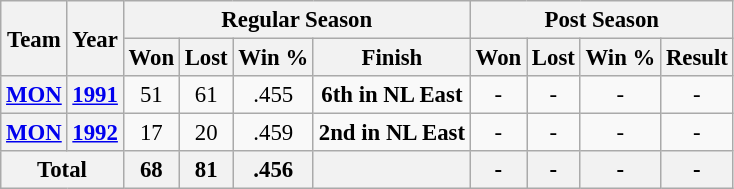<table class="wikitable" style="font-size: 95%; text-align:center;">
<tr>
<th rowspan="2">Team</th>
<th rowspan="2">Year</th>
<th colspan="4">Regular Season</th>
<th colspan="4">Post Season</th>
</tr>
<tr>
<th>Won</th>
<th>Lost</th>
<th>Win %</th>
<th>Finish</th>
<th>Won</th>
<th>Lost</th>
<th>Win %</th>
<th>Result</th>
</tr>
<tr>
<th><a href='#'>MON</a></th>
<th><a href='#'>1991</a></th>
<td>51</td>
<td>61</td>
<td>.455</td>
<td><strong>6th in NL East</strong></td>
<td>-</td>
<td>-</td>
<td>-</td>
<td>-</td>
</tr>
<tr>
<th><a href='#'>MON</a></th>
<th><a href='#'>1992</a></th>
<td>17</td>
<td>20</td>
<td>.459</td>
<td><strong>2nd in NL East</strong></td>
<td>-</td>
<td>-</td>
<td>-</td>
<td>-</td>
</tr>
<tr>
<th colspan="2">Total</th>
<th>68</th>
<th>81</th>
<th>.456</th>
<th></th>
<th>-</th>
<th>-</th>
<th>-</th>
<th>-</th>
</tr>
</table>
